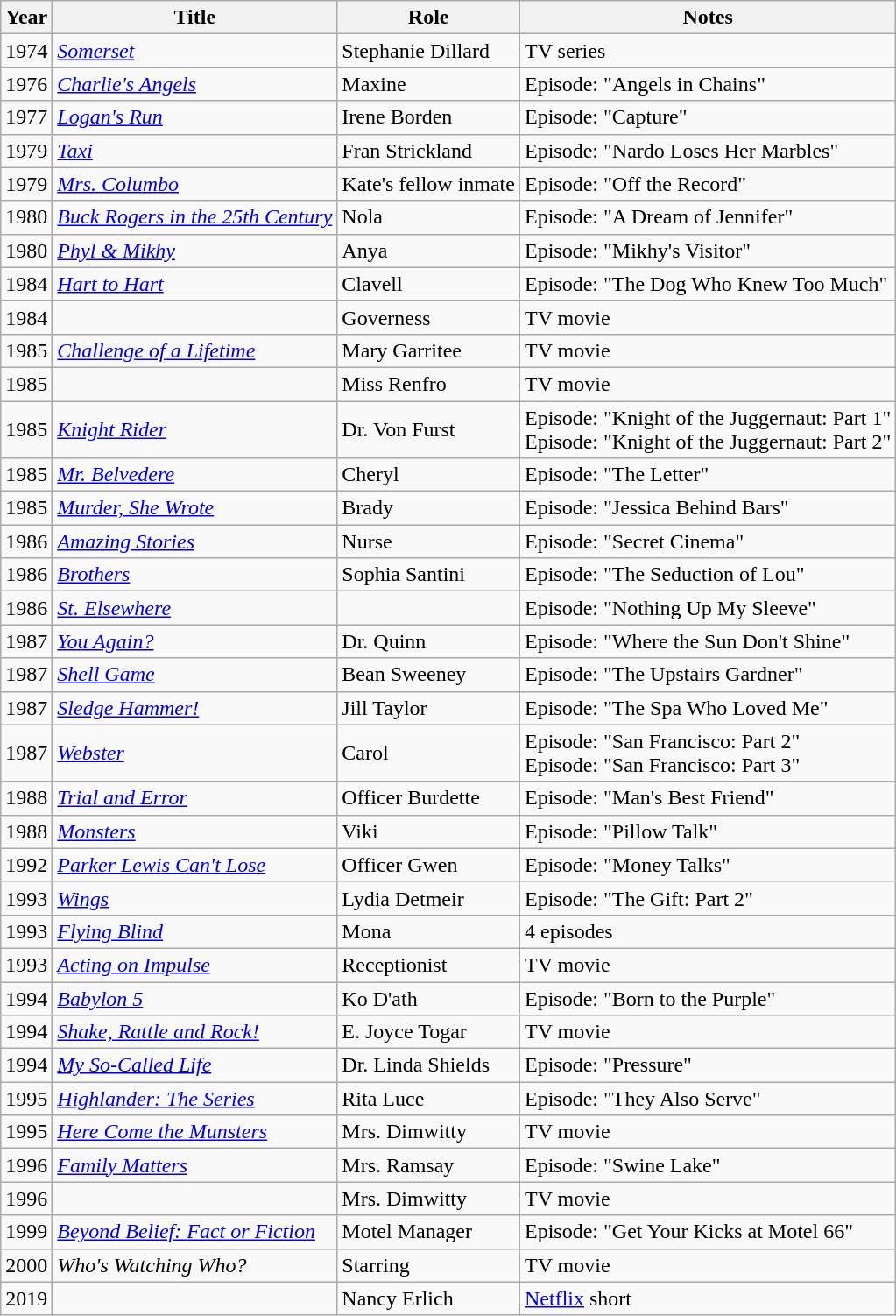<table class="wikitable sortable">
<tr>
<th>Year</th>
<th>Title</th>
<th>Role</th>
<th class="unsortable">Notes</th>
</tr>
<tr>
<td>1974</td>
<td><em><a href='#'>Somerset</a></em></td>
<td>Stephanie Dillard</td>
<td>TV series</td>
</tr>
<tr>
<td>1976</td>
<td><em><a href='#'>Charlie's Angels</a></em></td>
<td>Maxine</td>
<td>Episode: "Angels in Chains"</td>
</tr>
<tr>
<td>1977</td>
<td><em><a href='#'>Logan's Run</a></em></td>
<td>Irene Borden</td>
<td>Episode: "Capture"</td>
</tr>
<tr>
<td>1979</td>
<td><em><a href='#'>Taxi</a></em></td>
<td>Fran Strickland</td>
<td>Episode: "Nardo Loses Her Marbles"</td>
</tr>
<tr>
<td>1979</td>
<td><em><a href='#'>Mrs. Columbo</a></em></td>
<td>Kate's fellow inmate</td>
<td>Episode: "Off the Record"</td>
</tr>
<tr>
<td>1980</td>
<td><em><a href='#'>Buck Rogers in the 25th Century</a></em></td>
<td>Nola</td>
<td>Episode: "A Dream of Jennifer"</td>
</tr>
<tr>
<td>1980</td>
<td><em><a href='#'>Phyl & Mikhy</a></em></td>
<td>Anya</td>
<td>Episode: "Mikhy's Visitor"</td>
</tr>
<tr>
<td>1984</td>
<td><em><a href='#'>Hart to Hart</a></em></td>
<td>Clavell</td>
<td>Episode: "The Dog Who Knew Too Much"</td>
</tr>
<tr>
<td>1984</td>
<td><em></em></td>
<td>Governess</td>
<td>TV movie</td>
</tr>
<tr>
<td>1985</td>
<td><em><a href='#'>Challenge of a Lifetime</a></em></td>
<td>Mary Garritee</td>
<td>TV movie</td>
</tr>
<tr>
<td>1985</td>
<td><em></em></td>
<td>Miss Renfro</td>
<td>TV movie</td>
</tr>
<tr>
<td>1985</td>
<td><em><a href='#'>Knight Rider</a></em></td>
<td>Dr. Von Furst</td>
<td>Episode: "Knight of the Juggernaut: Part 1"<br>Episode: "Knight of the Juggernaut: Part 2"</td>
</tr>
<tr>
<td>1985</td>
<td><em><a href='#'>Mr. Belvedere</a></em></td>
<td>Cheryl</td>
<td>Episode: "The Letter"</td>
</tr>
<tr>
<td>1985</td>
<td><em><a href='#'>Murder, She Wrote</a></em></td>
<td>Brady</td>
<td>Episode: "Jessica Behind Bars"</td>
</tr>
<tr>
<td>1986</td>
<td><em><a href='#'>Amazing Stories</a></em></td>
<td>Nurse</td>
<td>Episode: "Secret Cinema"</td>
</tr>
<tr>
<td>1986</td>
<td><em><a href='#'>Brothers</a></em></td>
<td>Sophia Santini</td>
<td>Episode: "The Seduction of Lou"</td>
</tr>
<tr>
<td>1986</td>
<td><em><a href='#'>St. Elsewhere</a></em></td>
<td></td>
<td>Episode: "Nothing Up My Sleeve"</td>
</tr>
<tr>
<td>1987</td>
<td><em><a href='#'>You Again?</a></em></td>
<td>Dr. Quinn</td>
<td>Episode: "Where the Sun Don't Shine"</td>
</tr>
<tr>
<td>1987</td>
<td><em><a href='#'>Shell Game</a></em></td>
<td>Bean Sweeney</td>
<td>Episode: "The Upstairs Gardner"</td>
</tr>
<tr>
<td>1987</td>
<td><em><a href='#'>Sledge Hammer!</a></em></td>
<td>Jill Taylor</td>
<td>Episode: "The Spa Who Loved Me"</td>
</tr>
<tr>
<td>1987</td>
<td><em><a href='#'>Webster</a></em></td>
<td>Carol</td>
<td>Episode: "San Francisco: Part 2"<br>Episode: "San Francisco: Part 3"</td>
</tr>
<tr>
<td>1988</td>
<td><em><a href='#'>Trial and Error</a></em></td>
<td>Officer Burdette</td>
<td>Episode: "Man's Best Friend"</td>
</tr>
<tr>
<td>1988</td>
<td><em><a href='#'>Monsters</a></em></td>
<td>Viki</td>
<td>Episode: "Pillow Talk"</td>
</tr>
<tr>
<td>1992</td>
<td><em><a href='#'>Parker Lewis Can't Lose</a></em></td>
<td>Officer Gwen</td>
<td>Episode: "Money Talks"</td>
</tr>
<tr>
<td>1993</td>
<td><em><a href='#'>Wings</a></em></td>
<td>Lydia Detmeir</td>
<td>Episode: "The Gift: Part 2"</td>
</tr>
<tr>
<td>1993</td>
<td><em><a href='#'>Flying Blind</a></em></td>
<td>Mona</td>
<td>4 episodes</td>
</tr>
<tr>
<td>1993</td>
<td><em><a href='#'>Acting on Impulse</a></em></td>
<td>Receptionist</td>
<td>TV movie</td>
</tr>
<tr>
<td>1994</td>
<td><em><a href='#'>Babylon 5</a></em></td>
<td>Ko D'ath</td>
<td>Episode: "Born to the Purple"</td>
</tr>
<tr>
<td>1994</td>
<td><em><a href='#'>Shake, Rattle and Rock!</a></em></td>
<td>E. Joyce Togar</td>
<td>TV movie</td>
</tr>
<tr>
<td>1994</td>
<td><em><a href='#'>My So-Called Life</a></em></td>
<td>Dr. Linda Shields</td>
<td>Episode: "Pressure"</td>
</tr>
<tr>
<td>1995</td>
<td><em><a href='#'>Highlander: The Series</a></em></td>
<td>Rita Luce</td>
<td>Episode: "They Also Serve"</td>
</tr>
<tr>
<td>1995</td>
<td><em><a href='#'>Here Come the Munsters</a></em></td>
<td>Mrs. Dimwitty</td>
<td>TV movie</td>
</tr>
<tr>
<td>1996</td>
<td><em><a href='#'>Family Matters</a></em></td>
<td>Mrs. Ramsay</td>
<td>Episode: "Swine Lake"</td>
</tr>
<tr>
<td>1996</td>
<td><em></em></td>
<td>Mrs. Dimwitty</td>
<td>TV movie</td>
</tr>
<tr>
<td>1999</td>
<td><em><a href='#'>Beyond Belief: Fact or Fiction</a></em></td>
<td>Motel Manager</td>
<td>Episode: "Get Your Kicks at Motel 66"</td>
</tr>
<tr>
<td>2000</td>
<td><em>Who's Watching Who?</em></td>
<td>Starring</td>
<td>TV movie</td>
</tr>
<tr>
<td>2019</td>
<td></td>
<td>Nancy Erlich</td>
<td><a href='#'>Netflix</a> short</td>
</tr>
</table>
